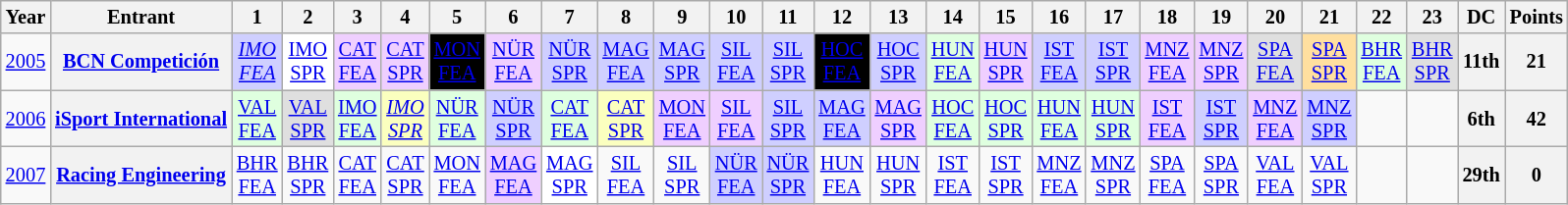<table class="wikitable" style="text-align:center; font-size:85%">
<tr>
<th>Year</th>
<th>Entrant</th>
<th>1</th>
<th>2</th>
<th>3</th>
<th>4</th>
<th>5</th>
<th>6</th>
<th>7</th>
<th>8</th>
<th>9</th>
<th>10</th>
<th>11</th>
<th>12</th>
<th>13</th>
<th>14</th>
<th>15</th>
<th>16</th>
<th>17</th>
<th>18</th>
<th>19</th>
<th>20</th>
<th>21</th>
<th>22</th>
<th>23</th>
<th>DC</th>
<th>Points</th>
</tr>
<tr>
<td><a href='#'>2005</a></td>
<th nowrap><a href='#'>BCN Competición</a></th>
<td style="background:#CFCFFF;"><em><a href='#'>IMO<br>FEA</a></em><br></td>
<td style="background:#FFFFFF;"><a href='#'>IMO<br>SPR</a><br></td>
<td style="background:#EFCFFF;"><a href='#'>CAT<br>FEA</a><br></td>
<td style="background:#EFCFFF;"><a href='#'>CAT<br>SPR</a><br></td>
<td style="background:#000000; color:white"><a href='#'><span>MON<br>FEA</span></a><br></td>
<td style="background:#EFCFFF;"><a href='#'>NÜR<br>FEA</a><br></td>
<td style="background:#CFCFFF;"><a href='#'>NÜR<br>SPR</a><br></td>
<td style="background:#CFCFFF;"><a href='#'>MAG<br>FEA</a><br></td>
<td style="background:#CFCFFF;"><a href='#'>MAG<br>SPR</a><br></td>
<td style="background:#CFCFFF;"><a href='#'>SIL<br>FEA</a><br></td>
<td style="background:#CFCFFF;"><a href='#'>SIL<br>SPR</a><br></td>
<td style="background:#000000; color:white"><a href='#'><span>HOC<br>FEA</span></a><br></td>
<td style="background:#CFCFFF;"><a href='#'>HOC<br>SPR</a><br></td>
<td style="background:#DFFFDF;"><a href='#'>HUN<br>FEA</a><br></td>
<td style="background:#EFCFFF;"><a href='#'>HUN<br>SPR</a><br></td>
<td style="background:#CFCFFF;"><a href='#'>IST<br>FEA</a><br></td>
<td style="background:#CFCFFF;"><a href='#'>IST<br>SPR</a><br></td>
<td style="background:#EFCFFF;"><a href='#'>MNZ<br>FEA</a><br></td>
<td style="background:#EFCFFF;"><a href='#'>MNZ<br>SPR</a><br></td>
<td style="background:#DFDFDF;"><a href='#'>SPA<br>FEA</a><br></td>
<td style="background:#FFDF9F;"><a href='#'>SPA<br>SPR</a><br></td>
<td style="background:#DFFFDF;"><a href='#'>BHR<br>FEA</a><br></td>
<td style="background:#DFDFDF;"><a href='#'>BHR<br>SPR</a><br></td>
<th>11th</th>
<th>21</th>
</tr>
<tr>
<td><a href='#'>2006</a></td>
<th nowrap><a href='#'>iSport International</a></th>
<td style="background:#DFFFDF;"><a href='#'>VAL<br>FEA</a><br></td>
<td style="background:#DFDFDF;"><a href='#'>VAL<br>SPR</a><br></td>
<td style="background:#DFFFDF;"><a href='#'>IMO<br>FEA</a><br></td>
<td style="background:#FBFFBF;"><em><a href='#'>IMO<br>SPR</a></em><br></td>
<td style="background:#DFFFDF;"><a href='#'>NÜR<br>FEA</a><br></td>
<td style="background:#CFCFFF;"><a href='#'>NÜR<br>SPR</a><br></td>
<td style="background:#DFFFDF;"><a href='#'>CAT<br>FEA</a><br></td>
<td style="background:#FBFFBF;"><a href='#'>CAT<br>SPR</a><br></td>
<td style="background:#EFCFFF;"><a href='#'>MON<br>FEA</a><br></td>
<td style="background:#EFCFFF;"><a href='#'>SIL<br>FEA</a><br></td>
<td style="background:#CFCFFF;"><a href='#'>SIL<br>SPR</a><br></td>
<td style="background:#CFCFFF;"><a href='#'>MAG<br>FEA</a><br></td>
<td style="background:#EFCFFF;"><a href='#'>MAG<br>SPR</a><br></td>
<td style="background:#DFFFDF;"><a href='#'>HOC<br>FEA</a><br></td>
<td style="background:#DFFFDF;"><a href='#'>HOC<br>SPR</a><br></td>
<td style="background:#DFFFDF;"><a href='#'>HUN<br>FEA</a><br></td>
<td style="background:#DFFFDF;"><a href='#'>HUN<br>SPR</a><br></td>
<td style="background:#EFCFFF;"><a href='#'>IST<br>FEA</a><br></td>
<td style="background:#CFCFFF;"><a href='#'>IST<br>SPR</a><br></td>
<td style="background:#EFCFFF;"><a href='#'>MNZ<br>FEA</a><br></td>
<td style="background:#CFCFFF;"><a href='#'>MNZ<br>SPR</a><br></td>
<td></td>
<td></td>
<th>6th</th>
<th>42</th>
</tr>
<tr>
<td><a href='#'>2007</a></td>
<th nowrap><a href='#'>Racing Engineering</a></th>
<td><a href='#'>BHR<br>FEA</a></td>
<td><a href='#'>BHR<br>SPR</a></td>
<td><a href='#'>CAT<br>FEA</a></td>
<td><a href='#'>CAT<br>SPR</a></td>
<td><a href='#'>MON<br>FEA</a></td>
<td style="background:#EFCFFF;"><a href='#'>MAG<br>FEA</a><br></td>
<td style="background:#FFFFFF;"><a href='#'>MAG<br>SPR</a><br></td>
<td><a href='#'>SIL<br>FEA</a></td>
<td><a href='#'>SIL<br>SPR</a></td>
<td style="background:#CFCFFF;"><a href='#'>NÜR<br>FEA</a><br></td>
<td style="background:#CFCFFF;"><a href='#'>NÜR<br>SPR</a><br></td>
<td><a href='#'>HUN<br>FEA</a></td>
<td><a href='#'>HUN<br>SPR</a></td>
<td><a href='#'>IST<br>FEA</a></td>
<td><a href='#'>IST<br>SPR</a></td>
<td><a href='#'>MNZ<br>FEA</a></td>
<td><a href='#'>MNZ<br>SPR</a></td>
<td><a href='#'>SPA<br>FEA</a></td>
<td><a href='#'>SPA<br>SPR</a></td>
<td><a href='#'>VAL<br>FEA</a></td>
<td><a href='#'>VAL<br>SPR</a></td>
<td></td>
<td></td>
<th>29th</th>
<th>0</th>
</tr>
</table>
